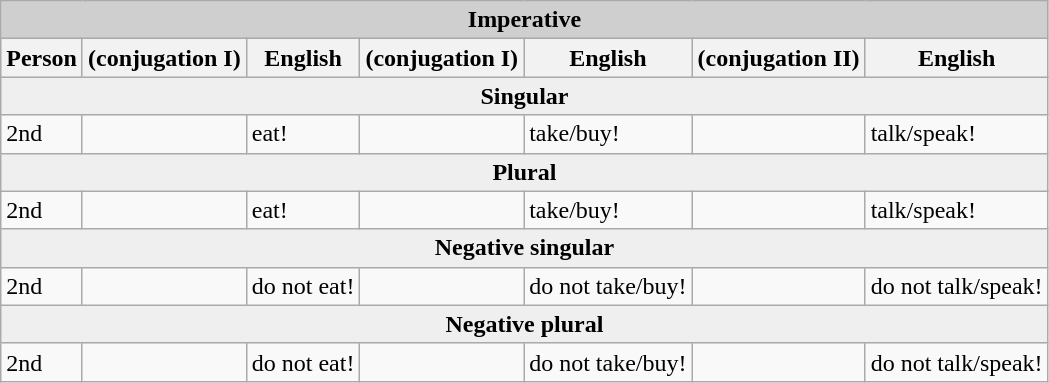<table class="wikitable">
<tr>
<th colspan="7" style="background:#cfcfcf;">Imperative</th>
</tr>
<tr style="background:#dfdfdf;" |>
<th>Person</th>
<th> (conjugation I)</th>
<th>English</th>
<th> (conjugation I)</th>
<th>English</th>
<th> (conjugation II)</th>
<th>English</th>
</tr>
<tr>
<th colspan="7" style="background:#efefef">Singular</th>
</tr>
<tr>
<td>2nd</td>
<td></td>
<td>eat!</td>
<td></td>
<td>take/buy!</td>
<td></td>
<td>talk/speak!</td>
</tr>
<tr>
<th colspan="7" style="background:#efefef">Plural</th>
</tr>
<tr>
<td>2nd</td>
<td></td>
<td>eat!</td>
<td></td>
<td>take/buy!</td>
<td></td>
<td>talk/speak!</td>
</tr>
<tr>
<th colspan="7" style="background:#efefef">Negative singular</th>
</tr>
<tr>
<td>2nd</td>
<td></td>
<td>do not eat!</td>
<td></td>
<td>do not take/buy!</td>
<td></td>
<td>do not talk/speak!</td>
</tr>
<tr>
<th colspan="7" style="background:#efefef">Negative plural</th>
</tr>
<tr>
<td>2nd</td>
<td></td>
<td>do not eat!</td>
<td></td>
<td>do not take/buy!</td>
<td></td>
<td>do not talk/speak!</td>
</tr>
</table>
